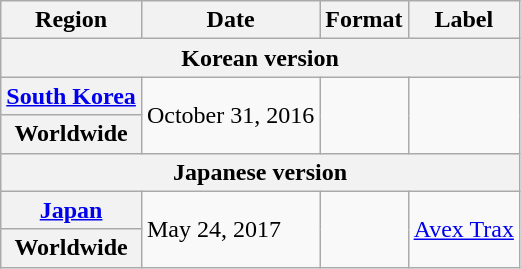<table class="wikitable plainrowheaders">
<tr>
<th>Region</th>
<th>Date</th>
<th>Format</th>
<th>Label</th>
</tr>
<tr>
<th colspan=4>Korean version</th>
</tr>
<tr>
<th scope=row><a href='#'>South Korea</a></th>
<td rowspan="2">October 31, 2016</td>
<td rowspan="2"></td>
<td rowspan="2"></td>
</tr>
<tr>
<th scope=row>Worldwide</th>
</tr>
<tr>
<th colspan=4>Japanese version</th>
</tr>
<tr>
<th scope="row"><a href='#'>Japan</a></th>
<td rowspan="2">May 24, 2017</td>
<td rowspan="2"></td>
<td rowspan="2"><a href='#'>Avex Trax</a></td>
</tr>
<tr>
<th scope="row">Worldwide</th>
</tr>
</table>
